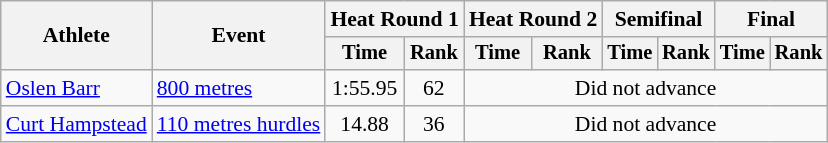<table class=wikitable style="font-size:90%; text-align:center">
<tr>
<th rowspan=2>Athlete</th>
<th rowspan=2>Event</th>
<th colspan=2>Heat Round 1</th>
<th colspan=2>Heat Round 2</th>
<th colspan=2>Semifinal</th>
<th colspan=2>Final</th>
</tr>
<tr style=font-size:95%>
<th>Time</th>
<th>Rank</th>
<th>Time</th>
<th>Rank</th>
<th>Time</th>
<th>Rank</th>
<th>Time</th>
<th>Rank</th>
</tr>
<tr align=center>
<td align=left><a href='#'>Oslen Barr</a></td>
<td align=left><a href='#'>800 metres</a></td>
<td>1:55.95</td>
<td>62</td>
<td colspan=6>Did not advance</td>
</tr>
<tr align=center>
<td align=left><a href='#'>Curt Hampstead</a></td>
<td align=left><a href='#'>110 metres hurdles</a></td>
<td>14.88</td>
<td>36</td>
<td colspan=6>Did not advance</td>
</tr>
</table>
